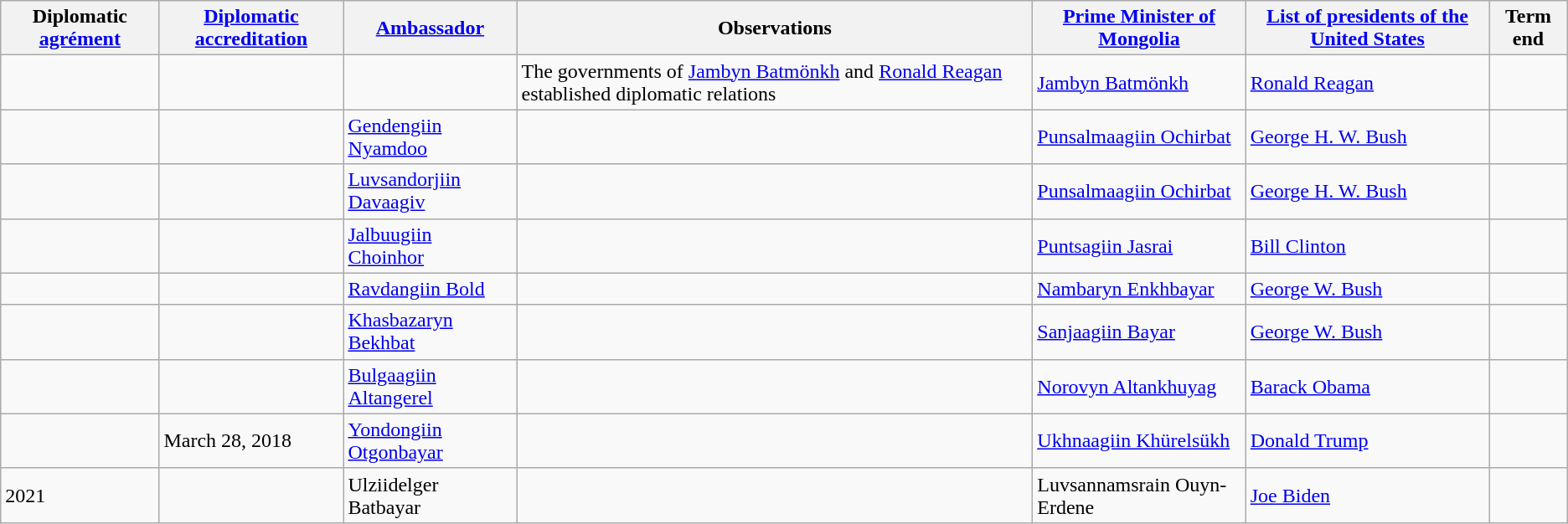<table class="wikitable sortable">
<tr>
<th>Diplomatic <a href='#'>agrément</a></th>
<th><a href='#'>Diplomatic accreditation</a></th>
<th><a href='#'>Ambassador</a></th>
<th>Observations</th>
<th><a href='#'>Prime Minister of Mongolia</a></th>
<th><a href='#'>List of presidents of the United States</a></th>
<th>Term end</th>
</tr>
<tr>
<td></td>
<td></td>
<td></td>
<td>The governments of <a href='#'>Jambyn Batmönkh</a> and <a href='#'>Ronald Reagan</a> established diplomatic relations</td>
<td><a href='#'>Jambyn Batmönkh</a></td>
<td><a href='#'>Ronald Reagan</a></td>
<td></td>
</tr>
<tr>
<td></td>
<td></td>
<td><a href='#'>Gendengiin Nyamdoo</a></td>
<td></td>
<td><a href='#'>Punsalmaagiin Ochirbat</a></td>
<td><a href='#'>George H. W. Bush</a></td>
<td></td>
</tr>
<tr>
<td></td>
<td></td>
<td><a href='#'>Luvsandorjiin Davaagiv</a></td>
<td></td>
<td><a href='#'>Punsalmaagiin Ochirbat</a></td>
<td><a href='#'>George H. W. Bush</a></td>
<td></td>
</tr>
<tr>
<td></td>
<td></td>
<td><a href='#'>Jalbuugiin Choinhor</a></td>
<td></td>
<td><a href='#'>Puntsagiin Jasrai</a></td>
<td><a href='#'>Bill Clinton</a></td>
<td></td>
</tr>
<tr>
<td></td>
<td></td>
<td><a href='#'>Ravdangiin Bold</a></td>
<td></td>
<td><a href='#'>Nambaryn Enkhbayar</a></td>
<td><a href='#'>George W. Bush</a></td>
<td></td>
</tr>
<tr>
<td></td>
<td></td>
<td><a href='#'>Khasbazaryn Bekhbat</a></td>
<td></td>
<td><a href='#'>Sanjaagiin Bayar</a></td>
<td><a href='#'>George W. Bush</a></td>
<td></td>
</tr>
<tr>
<td></td>
<td></td>
<td><a href='#'>Bulgaagiin Altangerel</a></td>
<td></td>
<td><a href='#'>Norovyn Altankhuyag</a></td>
<td><a href='#'>Barack Obama</a></td>
<td></td>
</tr>
<tr>
<td></td>
<td>March 28, 2018</td>
<td><a href='#'>Yondongiin Otgonbayar</a></td>
<td></td>
<td><a href='#'>Ukhnaagiin Khürelsükh</a></td>
<td><a href='#'>Donald Trump</a></td>
<td></td>
</tr>
<tr>
<td>2021</td>
<td></td>
<td>Ulziidelger Batbayar</td>
<td></td>
<td>Luvsannamsrain Ouyn-Erdene</td>
<td><a href='#'>Joe Biden</a></td>
<td></td>
</tr>
</table>
